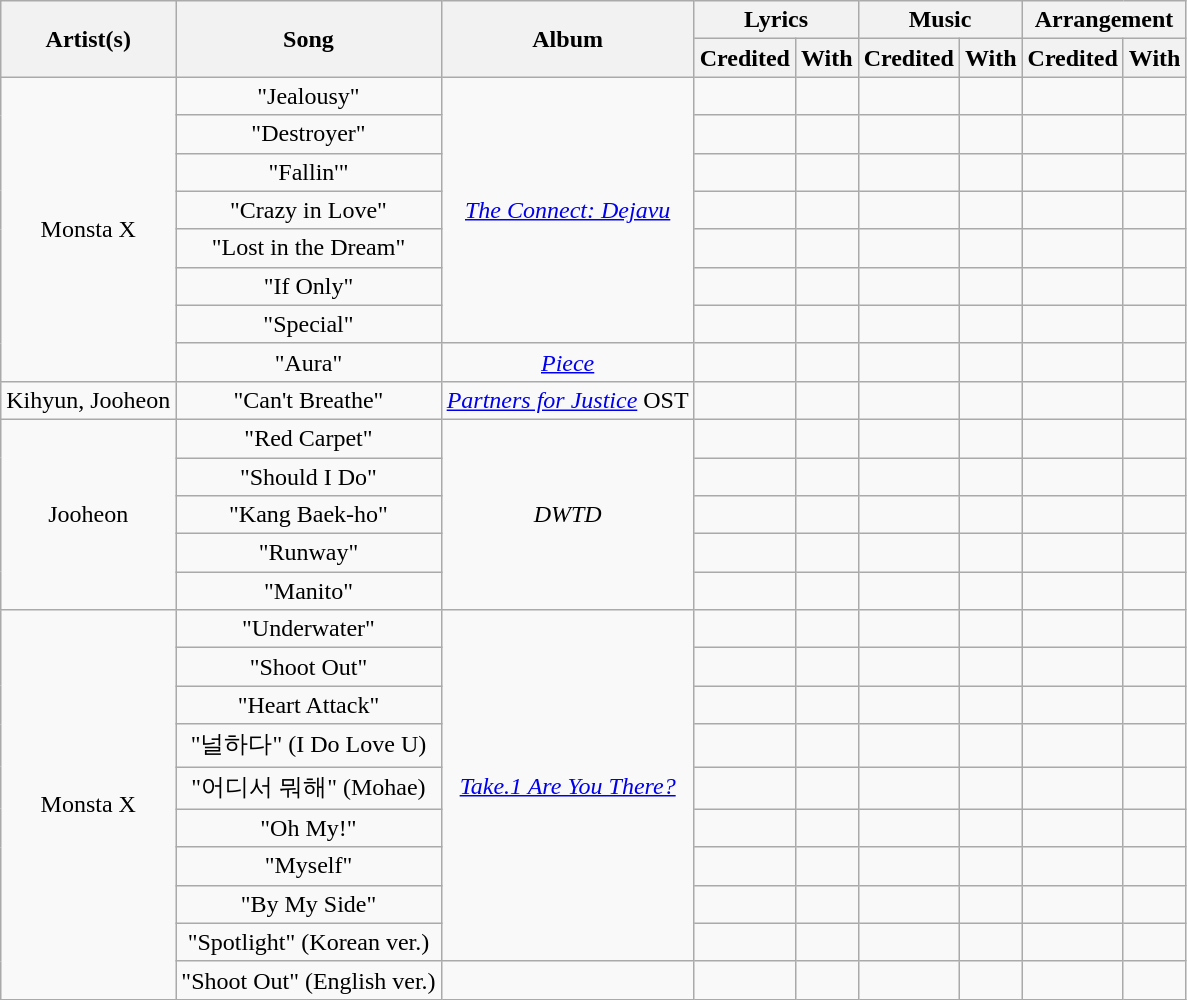<table class="wikitable" style="text-align: center;">
<tr>
<th rowspan="2">Artist(s)</th>
<th rowspan="2">Song</th>
<th rowspan="2">Album</th>
<th colspan="2">Lyrics</th>
<th colspan="2">Music</th>
<th colspan="2">Arrangement</th>
</tr>
<tr>
<th>Credited</th>
<th>With</th>
<th>Credited</th>
<th>With</th>
<th>Credited</th>
<th>With</th>
</tr>
<tr>
<td rowspan="8">Monsta X</td>
<td>"Jealousy"</td>
<td rowspan="7"><em><a href='#'>The Connect: Dejavu</a></em></td>
<td></td>
<td></td>
<td></td>
<td></td>
<td></td>
<td></td>
</tr>
<tr>
<td>"Destroyer"</td>
<td></td>
<td></td>
<td></td>
<td></td>
<td></td>
<td></td>
</tr>
<tr>
<td>"Fallin'"</td>
<td></td>
<td></td>
<td></td>
<td></td>
<td></td>
<td></td>
</tr>
<tr>
<td>"Crazy in Love"</td>
<td></td>
<td></td>
<td></td>
<td></td>
<td></td>
<td></td>
</tr>
<tr>
<td>"Lost in the Dream"</td>
<td></td>
<td></td>
<td></td>
<td></td>
<td></td>
<td></td>
</tr>
<tr>
<td>"If Only"</td>
<td></td>
<td></td>
<td></td>
<td></td>
<td></td>
<td></td>
</tr>
<tr>
<td>"Special"</td>
<td></td>
<td></td>
<td></td>
<td></td>
<td></td>
<td></td>
</tr>
<tr>
<td>"Aura"</td>
<td><em><a href='#'>Piece</a></em></td>
<td></td>
<td></td>
<td></td>
<td></td>
<td></td>
<td></td>
</tr>
<tr>
<td>Kihyun, Jooheon</td>
<td>"Can't Breathe"</td>
<td><em><a href='#'>Partners for Justice</a></em> OST</td>
<td></td>
<td></td>
<td></td>
<td></td>
<td></td>
<td></td>
</tr>
<tr>
<td rowspan="5">Jooheon</td>
<td>"Red Carpet"</td>
<td rowspan="5"><em>DWTD</em></td>
<td></td>
<td></td>
<td></td>
<td></td>
<td></td>
<td></td>
</tr>
<tr>
<td>"Should I Do"</td>
<td></td>
<td></td>
<td></td>
<td></td>
<td></td>
<td></td>
</tr>
<tr>
<td>"Kang Baek-ho"</td>
<td></td>
<td></td>
<td></td>
<td></td>
<td></td>
<td></td>
</tr>
<tr>
<td>"Runway" </td>
<td></td>
<td></td>
<td></td>
<td></td>
<td></td>
<td></td>
</tr>
<tr>
<td>"Manito"</td>
<td></td>
<td></td>
<td></td>
<td></td>
<td></td>
<td></td>
</tr>
<tr>
<td rowspan="10">Monsta X</td>
<td>"Underwater"</td>
<td rowspan="9"><em><a href='#'>Take.1 Are You There?</a></em></td>
<td></td>
<td></td>
<td></td>
<td></td>
<td></td>
<td></td>
</tr>
<tr>
<td>"Shoot Out"</td>
<td></td>
<td></td>
<td></td>
<td></td>
<td></td>
<td></td>
</tr>
<tr>
<td>"Heart Attack"</td>
<td></td>
<td></td>
<td></td>
<td></td>
<td></td>
<td></td>
</tr>
<tr>
<td>"널하다" (I Do Love U)</td>
<td></td>
<td></td>
<td></td>
<td></td>
<td></td>
<td></td>
</tr>
<tr>
<td>"어디서 뭐해" (Mohae)</td>
<td></td>
<td></td>
<td></td>
<td></td>
<td></td>
<td></td>
</tr>
<tr>
<td>"Oh My!"</td>
<td></td>
<td></td>
<td></td>
<td></td>
<td></td>
<td></td>
</tr>
<tr>
<td>"Myself"</td>
<td></td>
<td></td>
<td></td>
<td></td>
<td></td>
<td></td>
</tr>
<tr>
<td>"By My Side"</td>
<td></td>
<td></td>
<td></td>
<td></td>
<td></td>
<td></td>
</tr>
<tr>
<td>"Spotlight" (Korean ver.)</td>
<td></td>
<td></td>
<td></td>
<td></td>
<td></td>
<td></td>
</tr>
<tr>
<td>"Shoot Out" (English ver.)</td>
<td></td>
<td></td>
<td></td>
<td></td>
<td></td>
<td></td>
<td></td>
</tr>
</table>
